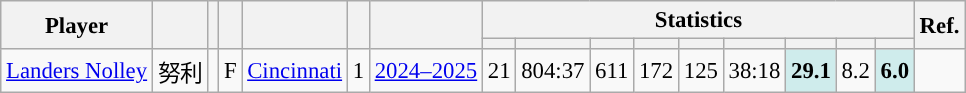<table class="wikitable sortable" style="font-size:95%; text-align:right;">
<tr>
<th rowspan="2">Player</th>
<th rowspan="2"></th>
<th rowspan="2"></th>
<th rowspan="2"></th>
<th rowspan="2"></th>
<th rowspan="2"></th>
<th rowspan="2"></th>
<th colspan="9">Statistics</th>
<th rowspan="2">Ref.</th>
</tr>
<tr>
<th></th>
<th></th>
<th></th>
<th></th>
<th></th>
<th></th>
<th></th>
<th></th>
<th></th>
</tr>
<tr>
<td align="left"><a href='#'>Landers Nolley</a></td>
<td align="left">努利</td>
<td align="center"></td>
<td align="center">F</td>
<td align="left"><a href='#'>Cincinnati</a></td>
<td align="center">1</td>
<td align="center"><a href='#'>2024–2025</a></td>
<td>21</td>
<td>804:37</td>
<td>611</td>
<td>172</td>
<td>125</td>
<td>38:18</td>
<td bgcolor="#CFECEC"><strong>29.1</strong></td>
<td>8.2</td>
<td bgcolor="#CFECEC"><strong>6.0</strong></td>
<td align="center"></td>
</tr>
</table>
